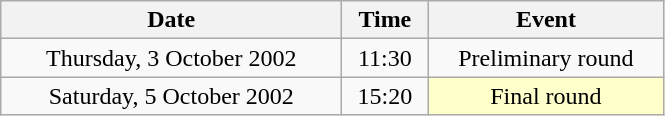<table class = "wikitable" style="text-align:center;">
<tr>
<th width=220>Date</th>
<th width=50>Time</th>
<th width=150>Event</th>
</tr>
<tr>
<td>Thursday, 3 October 2002</td>
<td>11:30</td>
<td>Preliminary round</td>
</tr>
<tr>
<td>Saturday, 5 October 2002</td>
<td>15:20</td>
<td bgcolor=ffffcc>Final round</td>
</tr>
</table>
